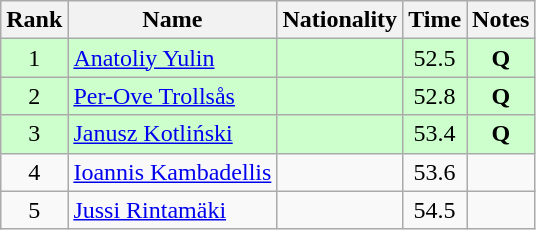<table class="wikitable sortable" style="text-align:center">
<tr>
<th>Rank</th>
<th>Name</th>
<th>Nationality</th>
<th>Time</th>
<th>Notes</th>
</tr>
<tr bgcolor=ccffcc>
<td>1</td>
<td align=left><a href='#'>Anatoliy Yulin</a></td>
<td align=left></td>
<td>52.5</td>
<td><strong>Q</strong></td>
</tr>
<tr bgcolor=ccffcc>
<td>2</td>
<td align=left><a href='#'>Per-Ove Trollsås</a></td>
<td align=left></td>
<td>52.8</td>
<td><strong>Q</strong></td>
</tr>
<tr bgcolor=ccffcc>
<td>3</td>
<td align=left><a href='#'>Janusz Kotliński</a></td>
<td align=left></td>
<td>53.4</td>
<td><strong>Q</strong></td>
</tr>
<tr>
<td>4</td>
<td align=left><a href='#'>Ioannis Kambadellis</a></td>
<td align=left></td>
<td>53.6</td>
<td></td>
</tr>
<tr>
<td>5</td>
<td align=left><a href='#'>Jussi Rintamäki</a></td>
<td align=left></td>
<td>54.5</td>
<td></td>
</tr>
</table>
